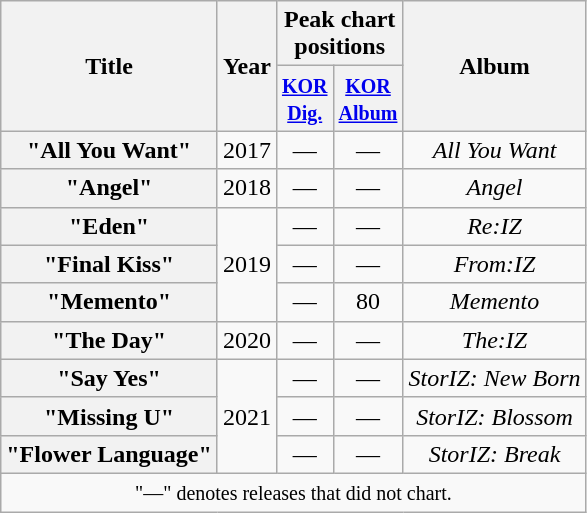<table class="wikitable plainrowheaders" style="text-align:center;">
<tr>
<th scope="col" rowspan="2">Title</th>
<th scope="col" rowspan="2">Year</th>
<th scope="col" colspan="2">Peak chart <br> positions</th>
<th scope="col" rowspan="2">Album</th>
</tr>
<tr>
<th><small><a href='#'>KOR<br>Dig.</a></small><br></th>
<th><small><a href='#'>KOR<br>Album</a></small><br></th>
</tr>
<tr>
<th scope="row">"All You Want" </th>
<td>2017</td>
<td>—</td>
<td>—</td>
<td><em>All You Want</em></td>
</tr>
<tr>
<th scope="row">"Angel"</th>
<td>2018</td>
<td>—</td>
<td>—</td>
<td><em>Angel</em></td>
</tr>
<tr>
<th scope="row">"Eden" </th>
<td rowspan="3">2019</td>
<td>—</td>
<td>—</td>
<td><em>Re:IZ</em></td>
</tr>
<tr>
<th scope="row">"Final Kiss" </th>
<td>—</td>
<td>—</td>
<td><em>From:IZ</em></td>
</tr>
<tr>
<th scope="row">"Memento" </th>
<td>—</td>
<td>80</td>
<td><em>Memento</em></td>
</tr>
<tr>
<th scope="row">"The Day"</th>
<td>2020</td>
<td>—</td>
<td>—</td>
<td><em>The:IZ</em></td>
</tr>
<tr>
<th scope="row">"Say Yes" </th>
<td rowspan="3">2021</td>
<td>—</td>
<td>—</td>
<td><em>StorIZ: New Born</em></td>
</tr>
<tr>
<th scope="row">"Missing U"</th>
<td>—</td>
<td>—</td>
<td><em>StorIZ: Blossom</em></td>
</tr>
<tr>
<th scope="row">"Flower Language" </th>
<td>—</td>
<td>—</td>
<td><em>StorIZ: Break</em></td>
</tr>
<tr>
<td colspan="5" align="center"><small>"—" denotes releases that did not chart.</small></td>
</tr>
</table>
